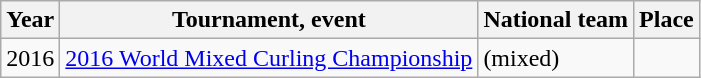<table class="wikitable">
<tr>
<th scope="col">Year</th>
<th scope="col">Tournament, event</th>
<th scope="col">National team</th>
<th scope="col">Place</th>
</tr>
<tr>
<td>2016</td>
<td><a href='#'>2016 World Mixed Curling Championship</a></td>
<td> (mixed)</td>
<td></td>
</tr>
</table>
